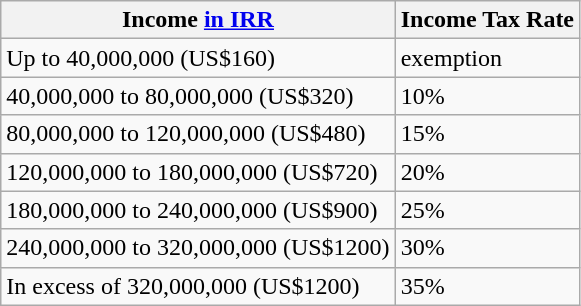<table class="wikitable">
<tr>
<th>Income <a href='#'>in IRR</a></th>
<th>Income Tax Rate</th>
</tr>
<tr>
<td>Up to 40,000,000 (US$160)</td>
<td>exemption</td>
</tr>
<tr>
<td>40,000,000 to 80,000,000  (US$320)</td>
<td>10%</td>
</tr>
<tr>
<td>80,000,000  to 120,000,000 (US$480)</td>
<td>15%</td>
</tr>
<tr>
<td>120,000,000 to 180,000,000 (US$720)</td>
<td>20%</td>
</tr>
<tr>
<td>180,000,000 to 240,000,000 (US$900)</td>
<td>25%</td>
</tr>
<tr>
<td>240,000,000 to 320,000,000 (US$1200)</td>
<td>30%</td>
</tr>
<tr>
<td>In excess of 320,000,000  (US$1200)</td>
<td>35%</td>
</tr>
</table>
